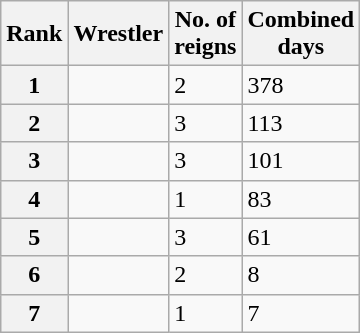<table class="wikitable">
<tr>
<th>Rank</th>
<th>Wrestler</th>
<th>No. of<br>reigns</th>
<th>Combined<br>days</th>
</tr>
<tr>
<th>1</th>
<td></td>
<td>2</td>
<td>378</td>
</tr>
<tr>
<th>2</th>
<td></td>
<td>3</td>
<td>113</td>
</tr>
<tr>
<th>3</th>
<td></td>
<td>3</td>
<td>101</td>
</tr>
<tr>
<th>4</th>
<td></td>
<td>1</td>
<td>83</td>
</tr>
<tr>
<th>5</th>
<td></td>
<td>3</td>
<td>61</td>
</tr>
<tr>
<th>6</th>
<td></td>
<td>2</td>
<td>8</td>
</tr>
<tr>
<th>7</th>
<td></td>
<td>1</td>
<td>7</td>
</tr>
</table>
